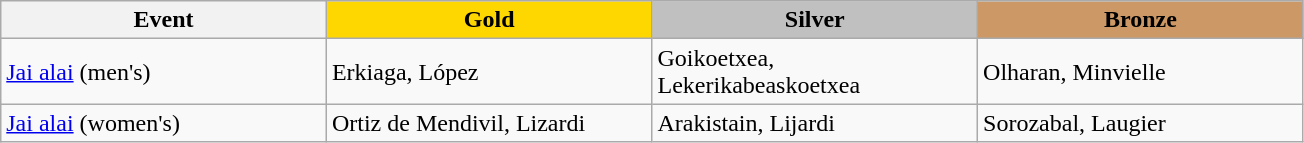<table class="wikitable" style="max-width: 23cm; width: 100%">
<tr>
<th scope="col">Event</th>
<th scope="col" style="background-color:gold; width:25%">Gold</th>
<th scope="col" style="background-color:silver; width:25%; width:25%">Silver</th>
<th scope="col" style="background-color:#cc9966; width:25%">Bronze</th>
</tr>
<tr>
<td><a href='#'>Jai alai</a> (men's)</td>
<td> Erkiaga, López</td>
<td> Goikoetxea, Lekerikabeaskoetxea</td>
<td> Olharan, Minvielle</td>
</tr>
<tr>
<td><a href='#'>Jai alai</a> (women's)</td>
<td> Ortiz de Mendivil, Lizardi</td>
<td> Arakistain, Lijardi</td>
<td> Sorozabal, Laugier</td>
</tr>
</table>
